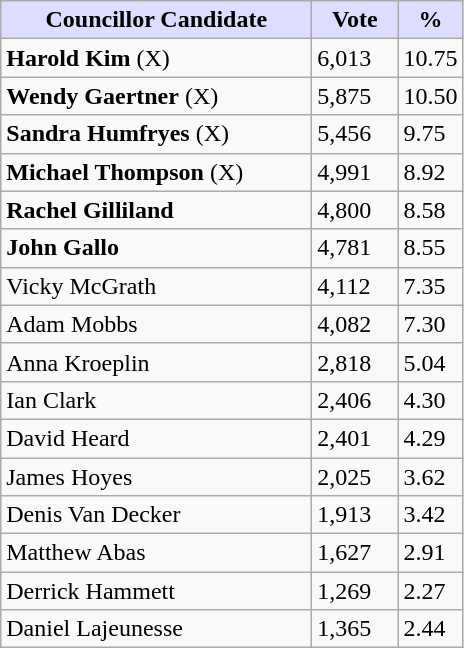<table class="wikitable">
<tr>
<th style="background:#ddf; width:200px;">Councillor Candidate</th>
<th style="background:#ddf; width:50px;">Vote</th>
<th style="background:#ddf; width:30px;">%</th>
</tr>
<tr>
<td><strong>Harold Kim</strong> (X)</td>
<td>6,013</td>
<td>10.75</td>
</tr>
<tr>
<td><strong>Wendy Gaertner</strong> (X)</td>
<td>5,875</td>
<td>10.50</td>
</tr>
<tr>
<td><strong>Sandra Humfryes</strong> (X)</td>
<td>5,456</td>
<td>9.75</td>
</tr>
<tr>
<td><strong>Michael Thompson</strong> (X)</td>
<td>4,991</td>
<td>8.92</td>
</tr>
<tr>
<td><strong>Rachel Gilliland</strong></td>
<td>4,800</td>
<td>8.58</td>
</tr>
<tr>
<td><strong>John Gallo</strong></td>
<td>4,781</td>
<td>8.55</td>
</tr>
<tr>
<td>Vicky McGrath</td>
<td>4,112</td>
<td>7.35</td>
</tr>
<tr>
<td>Adam Mobbs</td>
<td>4,082</td>
<td>7.30</td>
</tr>
<tr>
<td>Anna Kroeplin</td>
<td>2,818</td>
<td>5.04</td>
</tr>
<tr>
<td>Ian Clark</td>
<td>2,406</td>
<td>4.30</td>
</tr>
<tr>
<td>David Heard</td>
<td>2,401</td>
<td>4.29</td>
</tr>
<tr>
<td>James Hoyes</td>
<td>2,025</td>
<td>3.62</td>
</tr>
<tr>
<td>Denis Van Decker</td>
<td>1,913</td>
<td>3.42</td>
</tr>
<tr>
<td>Matthew Abas</td>
<td>1,627</td>
<td>2.91</td>
</tr>
<tr>
<td>Derrick Hammett</td>
<td>1,269</td>
<td>2.27</td>
</tr>
<tr>
<td>Daniel Lajeunesse</td>
<td>1,365</td>
<td>2.44</td>
</tr>
</table>
